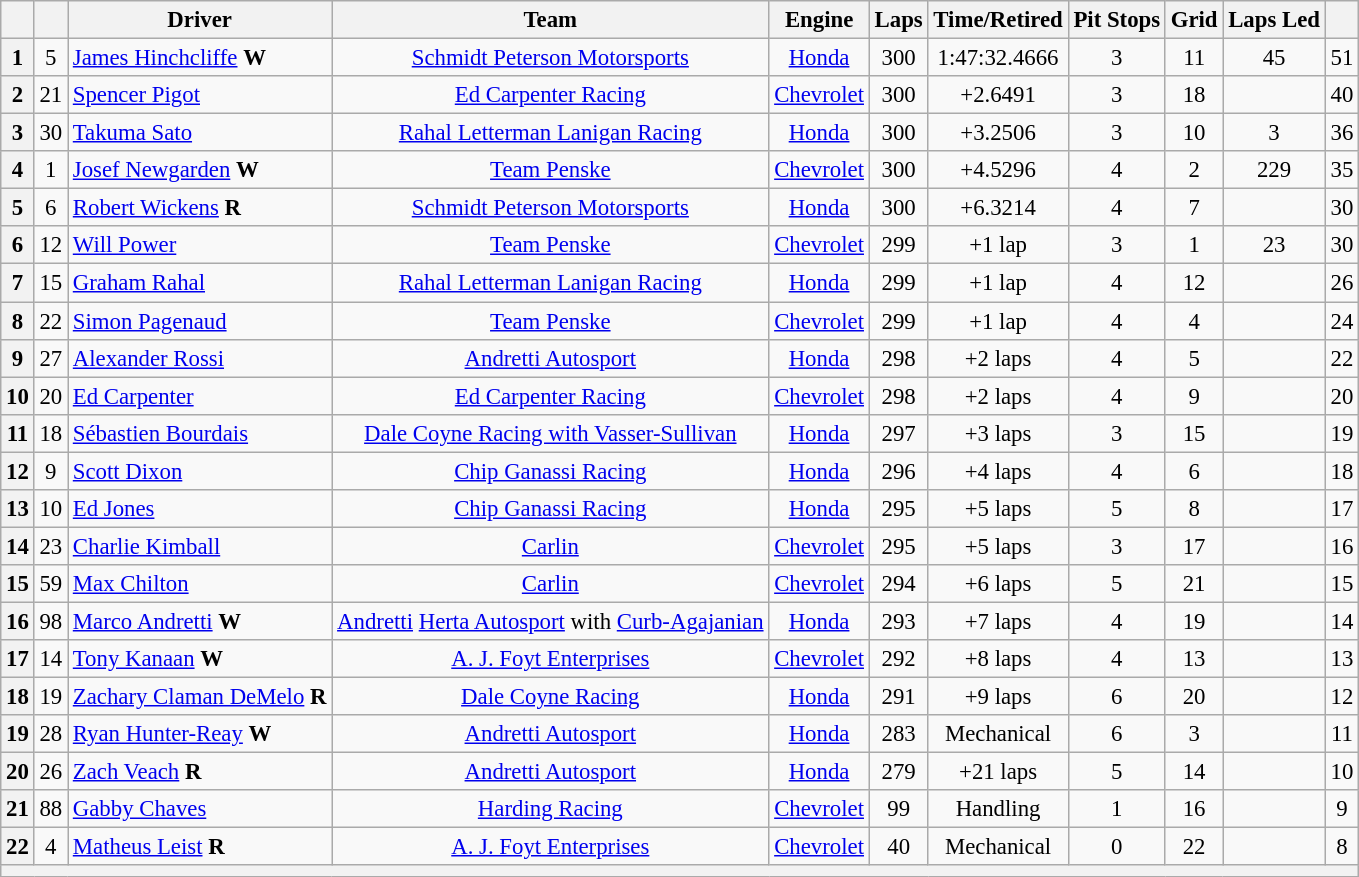<table class="wikitable" style="text-align:center; font-size: 95%;">
<tr>
<th></th>
<th></th>
<th>Driver</th>
<th>Team</th>
<th>Engine</th>
<th>Laps</th>
<th>Time/Retired</th>
<th>Pit Stops</th>
<th>Grid</th>
<th>Laps Led</th>
<th></th>
</tr>
<tr>
<th>1</th>
<td>5</td>
<td align="left"> <a href='#'>James Hinchcliffe</a> <strong><span>W</span></strong></td>
<td><a href='#'>Schmidt Peterson Motorsports</a></td>
<td><a href='#'>Honda</a></td>
<td>300</td>
<td>1:47:32.4666</td>
<td>3</td>
<td>11</td>
<td>45</td>
<td>51</td>
</tr>
<tr>
<th>2</th>
<td>21</td>
<td align="left"> <a href='#'>Spencer Pigot</a></td>
<td><a href='#'>Ed Carpenter Racing</a></td>
<td><a href='#'>Chevrolet</a></td>
<td>300</td>
<td>+2.6491</td>
<td>3</td>
<td>18</td>
<td></td>
<td>40</td>
</tr>
<tr>
<th>3</th>
<td>30</td>
<td align="left"> <a href='#'>Takuma Sato</a></td>
<td><a href='#'>Rahal Letterman Lanigan Racing</a></td>
<td><a href='#'>Honda</a></td>
<td>300</td>
<td>+3.2506</td>
<td>3</td>
<td>10</td>
<td>3</td>
<td>36</td>
</tr>
<tr>
<th>4</th>
<td>1</td>
<td align="left"> <a href='#'>Josef Newgarden</a> <strong><span>W</span></strong></td>
<td><a href='#'>Team Penske</a></td>
<td><a href='#'>Chevrolet</a></td>
<td>300</td>
<td>+4.5296</td>
<td>4</td>
<td>2</td>
<td>229</td>
<td>35</td>
</tr>
<tr>
<th>5</th>
<td>6</td>
<td align="left"> <a href='#'>Robert Wickens</a> <strong><span>R</span></strong></td>
<td><a href='#'>Schmidt Peterson Motorsports</a></td>
<td><a href='#'>Honda</a></td>
<td>300</td>
<td>+6.3214</td>
<td>4</td>
<td>7</td>
<td></td>
<td>30</td>
</tr>
<tr>
<th>6</th>
<td>12</td>
<td align="left"> <a href='#'>Will Power</a></td>
<td><a href='#'>Team Penske</a></td>
<td><a href='#'>Chevrolet</a></td>
<td>299</td>
<td>+1 lap</td>
<td>3</td>
<td>1</td>
<td>23</td>
<td>30</td>
</tr>
<tr>
<th>7</th>
<td>15</td>
<td align="left"> <a href='#'>Graham Rahal</a></td>
<td><a href='#'>Rahal Letterman Lanigan Racing</a></td>
<td><a href='#'>Honda</a></td>
<td>299</td>
<td>+1 lap</td>
<td>4</td>
<td>12</td>
<td></td>
<td>26</td>
</tr>
<tr>
<th>8</th>
<td>22</td>
<td align="left"> <a href='#'>Simon Pagenaud</a></td>
<td><a href='#'>Team Penske</a></td>
<td><a href='#'>Chevrolet</a></td>
<td>299</td>
<td>+1 lap</td>
<td>4</td>
<td>4</td>
<td></td>
<td>24</td>
</tr>
<tr>
<th>9</th>
<td>27</td>
<td align="left"> <a href='#'>Alexander Rossi</a></td>
<td><a href='#'>Andretti Autosport</a></td>
<td><a href='#'>Honda</a></td>
<td>298</td>
<td>+2 laps</td>
<td>4</td>
<td>5</td>
<td></td>
<td>22</td>
</tr>
<tr>
<th>10</th>
<td>20</td>
<td align="left"> <a href='#'>Ed Carpenter</a></td>
<td><a href='#'>Ed Carpenter Racing</a></td>
<td><a href='#'>Chevrolet</a></td>
<td>298</td>
<td>+2 laps</td>
<td>4</td>
<td>9</td>
<td></td>
<td>20</td>
</tr>
<tr>
<th>11</th>
<td>18</td>
<td align="left"> <a href='#'>Sébastien Bourdais</a></td>
<td><a href='#'>Dale Coyne Racing with Vasser-Sullivan</a></td>
<td><a href='#'>Honda</a></td>
<td>297</td>
<td>+3 laps</td>
<td>3</td>
<td>15</td>
<td></td>
<td>19</td>
</tr>
<tr>
<th>12</th>
<td>9</td>
<td align="left"> <a href='#'>Scott Dixon</a></td>
<td><a href='#'>Chip Ganassi Racing</a></td>
<td><a href='#'>Honda</a></td>
<td>296</td>
<td>+4 laps</td>
<td>4</td>
<td>6</td>
<td></td>
<td>18</td>
</tr>
<tr>
<th>13</th>
<td>10</td>
<td align="left"> <a href='#'>Ed Jones</a></td>
<td><a href='#'>Chip Ganassi Racing</a></td>
<td><a href='#'>Honda</a></td>
<td>295</td>
<td>+5 laps</td>
<td>5</td>
<td>8</td>
<td></td>
<td>17</td>
</tr>
<tr>
<th>14</th>
<td>23</td>
<td align="left"> <a href='#'>Charlie Kimball</a></td>
<td><a href='#'>Carlin</a></td>
<td><a href='#'>Chevrolet</a></td>
<td>295</td>
<td>+5 laps</td>
<td>3</td>
<td>17</td>
<td></td>
<td>16</td>
</tr>
<tr>
<th>15</th>
<td>59</td>
<td align="left"> <a href='#'>Max Chilton</a></td>
<td><a href='#'>Carlin</a></td>
<td><a href='#'>Chevrolet</a></td>
<td>294</td>
<td>+6 laps</td>
<td>5</td>
<td>21</td>
<td></td>
<td>15</td>
</tr>
<tr>
<th>16</th>
<td>98</td>
<td align="left"> <a href='#'>Marco Andretti</a> <strong><span>W</span></strong></td>
<td><a href='#'>Andretti</a> <a href='#'>Herta Autosport</a> with <a href='#'>Curb-Agajanian</a></td>
<td><a href='#'>Honda</a></td>
<td>293</td>
<td>+7 laps</td>
<td>4</td>
<td>19</td>
<td></td>
<td>14</td>
</tr>
<tr>
<th>17</th>
<td>14</td>
<td align="left"> <a href='#'>Tony Kanaan</a> <strong><span>W</span></strong></td>
<td><a href='#'>A. J. Foyt Enterprises</a></td>
<td><a href='#'>Chevrolet</a></td>
<td>292</td>
<td>+8 laps</td>
<td>4</td>
<td>13</td>
<td></td>
<td>13</td>
</tr>
<tr>
<th>18</th>
<td>19</td>
<td align="left"> <a href='#'>Zachary Claman DeMelo</a> <strong><span>R</span></strong></td>
<td><a href='#'>Dale Coyne Racing</a></td>
<td><a href='#'>Honda</a></td>
<td>291</td>
<td>+9 laps</td>
<td>6</td>
<td>20</td>
<td></td>
<td>12</td>
</tr>
<tr>
<th>19</th>
<td>28</td>
<td align="left"> <a href='#'>Ryan Hunter-Reay</a> <strong><span>W</span></strong></td>
<td><a href='#'>Andretti Autosport</a></td>
<td><a href='#'>Honda</a></td>
<td>283</td>
<td>Mechanical</td>
<td>6</td>
<td>3</td>
<td></td>
<td>11</td>
</tr>
<tr>
<th>20</th>
<td>26</td>
<td align="left"> <a href='#'>Zach Veach</a> <strong><span>R</span></strong></td>
<td><a href='#'>Andretti Autosport</a></td>
<td><a href='#'>Honda</a></td>
<td>279</td>
<td>+21 laps</td>
<td>5</td>
<td>14</td>
<td></td>
<td>10</td>
</tr>
<tr>
<th>21</th>
<td>88</td>
<td align="left"> <a href='#'>Gabby Chaves</a></td>
<td><a href='#'>Harding Racing</a></td>
<td><a href='#'>Chevrolet</a></td>
<td>99</td>
<td>Handling</td>
<td>1</td>
<td>16</td>
<td></td>
<td>9</td>
</tr>
<tr>
<th>22</th>
<td>4</td>
<td align="left"> <a href='#'>Matheus Leist</a> <strong><span>R</span></strong></td>
<td><a href='#'>A. J. Foyt Enterprises</a></td>
<td><a href='#'>Chevrolet</a></td>
<td>40</td>
<td>Mechanical</td>
<td>0</td>
<td>22</td>
<td></td>
<td>8</td>
</tr>
<tr>
<th colspan="11"> </th>
</tr>
</table>
